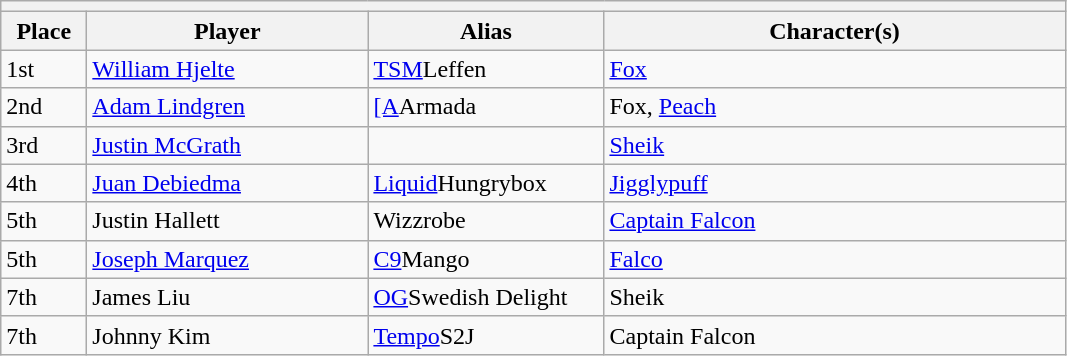<table class="wikitable">
<tr>
<th colspan=4></th>
</tr>
<tr>
<th style="width:50px;">Place</th>
<th style="width:180px;">Player</th>
<th style="width:150px;">Alias</th>
<th style="width:300px;">Character(s)</th>
</tr>
<tr>
<td>1st</td>
<td> <a href='#'>William Hjelte</a></td>
<td><a href='#'>TSM</a>Leffen</td>
<td><a href='#'>Fox</a></td>
</tr>
<tr>
<td>2nd</td>
<td> <a href='#'>Adam Lindgren</a></td>
<td><a href='#'>[A</a>Armada</td>
<td>Fox, <a href='#'>Peach</a></td>
</tr>
<tr>
<td>3rd</td>
<td> <a href='#'>Justin McGrath</a></td>
<td></td>
<td><a href='#'>Sheik</a></td>
</tr>
<tr>
<td>4th</td>
<td> <a href='#'>Juan Debiedma</a></td>
<td><a href='#'>Liquid</a>Hungrybox</td>
<td><a href='#'>Jigglypuff</a></td>
</tr>
<tr>
<td>5th</td>
<td> Justin Hallett</td>
<td>Wizzrobe</td>
<td><a href='#'>Captain Falcon</a></td>
</tr>
<tr>
<td>5th</td>
<td> <a href='#'>Joseph Marquez</a></td>
<td><a href='#'>C9</a>Mango</td>
<td><a href='#'>Falco</a></td>
</tr>
<tr>
<td>7th</td>
<td> James Liu</td>
<td><a href='#'>OG</a>Swedish Delight</td>
<td>Sheik</td>
</tr>
<tr>
<td>7th</td>
<td> Johnny Kim</td>
<td><a href='#'>Tempo</a>S2J</td>
<td>Captain Falcon</td>
</tr>
</table>
